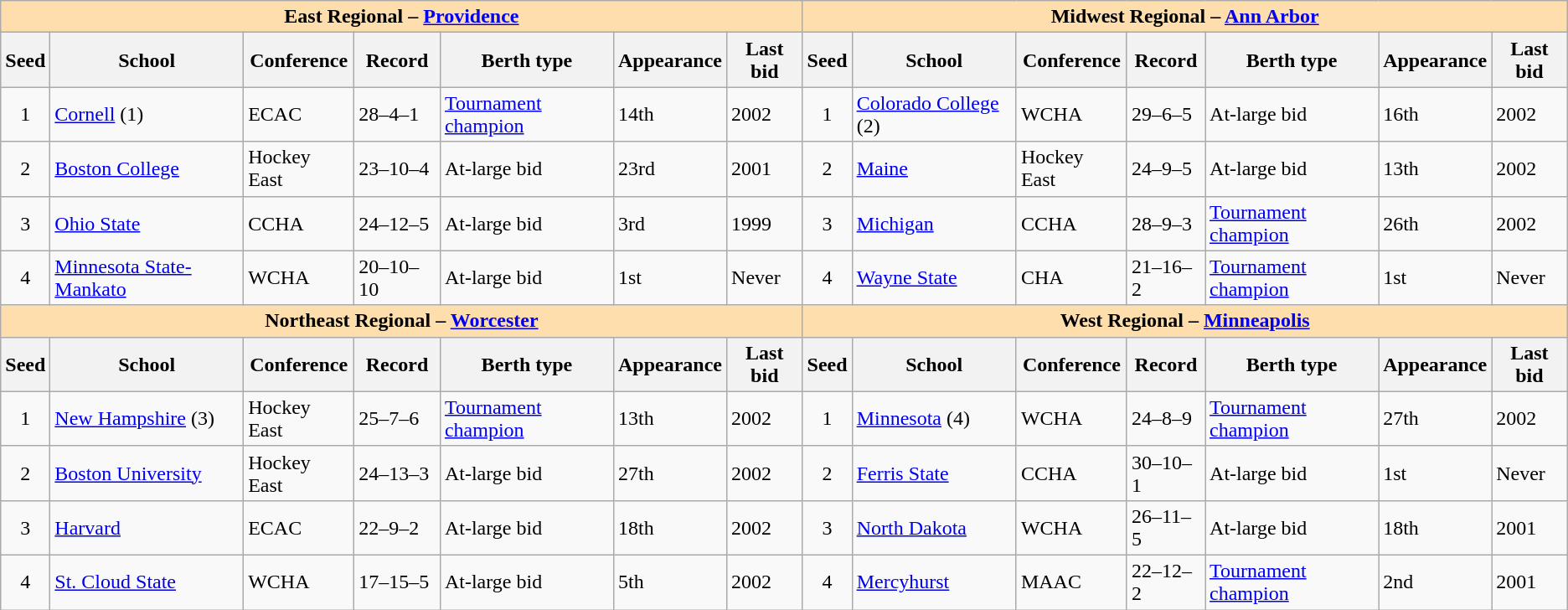<table class="wikitable">
<tr>
<th colspan="7" style="background:#ffdead;">East Regional – <a href='#'>Providence</a></th>
<th colspan="7" style="background:#ffdead;">Midwest Regional – <a href='#'>Ann Arbor</a></th>
</tr>
<tr>
<th>Seed</th>
<th>School</th>
<th>Conference</th>
<th>Record</th>
<th>Berth type</th>
<th>Appearance</th>
<th>Last bid</th>
<th>Seed</th>
<th>School</th>
<th>Conference</th>
<th>Record</th>
<th>Berth type</th>
<th>Appearance</th>
<th>Last bid</th>
</tr>
<tr>
<td align=center>1</td>
<td><a href='#'>Cornell</a> (1)</td>
<td>ECAC</td>
<td>28–4–1</td>
<td><a href='#'>Tournament champion</a></td>
<td>14th</td>
<td>2002</td>
<td align=center>1</td>
<td><a href='#'>Colorado College</a> (2)</td>
<td>WCHA</td>
<td>29–6–5</td>
<td>At-large bid</td>
<td>16th</td>
<td>2002</td>
</tr>
<tr>
<td align=center>2</td>
<td><a href='#'>Boston College</a></td>
<td>Hockey East</td>
<td>23–10–4</td>
<td>At-large bid</td>
<td>23rd</td>
<td>2001</td>
<td align=center>2</td>
<td><a href='#'>Maine</a></td>
<td>Hockey East</td>
<td>24–9–5</td>
<td>At-large bid</td>
<td>13th</td>
<td>2002</td>
</tr>
<tr>
<td align=center>3</td>
<td><a href='#'>Ohio State</a></td>
<td>CCHA</td>
<td>24–12–5</td>
<td>At-large bid</td>
<td>3rd</td>
<td>1999</td>
<td align=center>3</td>
<td><a href='#'>Michigan</a></td>
<td>CCHA</td>
<td>28–9–3</td>
<td><a href='#'>Tournament champion</a></td>
<td>26th</td>
<td>2002</td>
</tr>
<tr>
<td align=center>4</td>
<td><a href='#'>Minnesota State-Mankato</a></td>
<td>WCHA</td>
<td>20–10–10</td>
<td>At-large bid</td>
<td>1st</td>
<td>Never</td>
<td align=center>4</td>
<td><a href='#'>Wayne State</a></td>
<td>CHA</td>
<td>21–16–2</td>
<td><a href='#'>Tournament champion</a></td>
<td>1st</td>
<td>Never</td>
</tr>
<tr>
<th colspan="7" style="background:#ffdead;">Northeast Regional – <a href='#'>Worcester</a></th>
<th colspan="7" style="background:#ffdead;">West Regional – <a href='#'>Minneapolis</a></th>
</tr>
<tr>
<th>Seed</th>
<th>School</th>
<th>Conference</th>
<th>Record</th>
<th>Berth type</th>
<th>Appearance</th>
<th>Last bid</th>
<th>Seed</th>
<th>School</th>
<th>Conference</th>
<th>Record</th>
<th>Berth type</th>
<th>Appearance</th>
<th>Last bid</th>
</tr>
<tr>
<td align=center>1</td>
<td><a href='#'>New Hampshire</a> (3)</td>
<td>Hockey East</td>
<td>25–7–6</td>
<td><a href='#'>Tournament champion</a></td>
<td>13th</td>
<td>2002</td>
<td align=center>1</td>
<td><a href='#'>Minnesota</a> (4)</td>
<td>WCHA</td>
<td>24–8–9</td>
<td><a href='#'>Tournament champion</a></td>
<td>27th</td>
<td>2002</td>
</tr>
<tr>
<td align=center>2</td>
<td><a href='#'>Boston University</a></td>
<td>Hockey East</td>
<td>24–13–3</td>
<td>At-large bid</td>
<td>27th</td>
<td>2002</td>
<td align=center>2</td>
<td><a href='#'>Ferris State</a></td>
<td>CCHA</td>
<td>30–10–1</td>
<td>At-large bid</td>
<td>1st</td>
<td>Never</td>
</tr>
<tr>
<td align=center>3</td>
<td><a href='#'>Harvard</a></td>
<td>ECAC</td>
<td>22–9–2</td>
<td>At-large bid</td>
<td>18th</td>
<td>2002</td>
<td align=center>3</td>
<td><a href='#'>North Dakota</a></td>
<td>WCHA</td>
<td>26–11–5</td>
<td>At-large bid</td>
<td>18th</td>
<td>2001</td>
</tr>
<tr>
<td align=center>4</td>
<td><a href='#'>St. Cloud State</a></td>
<td>WCHA</td>
<td>17–15–5</td>
<td>At-large bid</td>
<td>5th</td>
<td>2002</td>
<td align=center>4</td>
<td><a href='#'>Mercyhurst</a></td>
<td>MAAC</td>
<td>22–12–2</td>
<td><a href='#'>Tournament champion</a></td>
<td>2nd</td>
<td>2001</td>
</tr>
</table>
